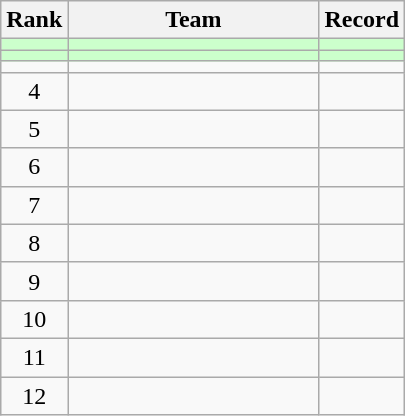<table class="wikitable" style="text-align:center">
<tr>
<th>Rank</th>
<th width=160px>Team</th>
<th>Record</th>
</tr>
<tr bgcolor=#ccffcc>
<td></td>
<td align=left></td>
<td></td>
</tr>
<tr bgcolor=#ccffcc>
<td></td>
<td align=left></td>
<td></td>
</tr>
<tr>
<td></td>
<td align=left></td>
<td></td>
</tr>
<tr>
<td>4</td>
<td align=left></td>
<td></td>
</tr>
<tr>
<td>5</td>
<td align=left></td>
<td></td>
</tr>
<tr>
<td>6</td>
<td align=left></td>
<td></td>
</tr>
<tr>
<td>7</td>
<td align=left></td>
<td></td>
</tr>
<tr>
<td>8</td>
<td align=left></td>
<td></td>
</tr>
<tr>
<td>9</td>
<td align=left></td>
<td></td>
</tr>
<tr>
<td>10</td>
<td align=left></td>
<td></td>
</tr>
<tr>
<td>11</td>
<td align=left></td>
<td></td>
</tr>
<tr>
<td>12</td>
<td align=left></td>
<td></td>
</tr>
</table>
